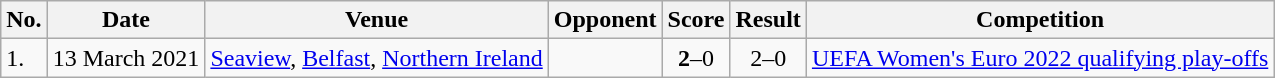<table class="wikitable">
<tr>
<th>No.</th>
<th>Date</th>
<th>Venue</th>
<th>Opponent</th>
<th>Score</th>
<th>Result</th>
<th>Competition</th>
</tr>
<tr>
<td>1.</td>
<td>13 March 2021</td>
<td><a href='#'>Seaview</a>, <a href='#'>Belfast</a>, <a href='#'>Northern Ireland</a></td>
<td></td>
<td align=center><strong>2</strong>–0</td>
<td align=center>2–0</td>
<td><a href='#'>UEFA Women's Euro 2022 qualifying play-offs</a></td>
</tr>
</table>
